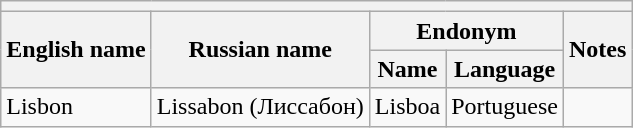<table class="wikitable sortable">
<tr>
<th colspan="5"></th>
</tr>
<tr>
<th rowspan="2">English name</th>
<th rowspan="2">Russian name</th>
<th colspan="2">Endonym</th>
<th rowspan="2">Notes</th>
</tr>
<tr>
<th>Name</th>
<th>Language</th>
</tr>
<tr>
<td>Lisbon</td>
<td>Lissabon (Лиссабон)</td>
<td>Lisboa</td>
<td>Portuguese</td>
<td></td>
</tr>
</table>
